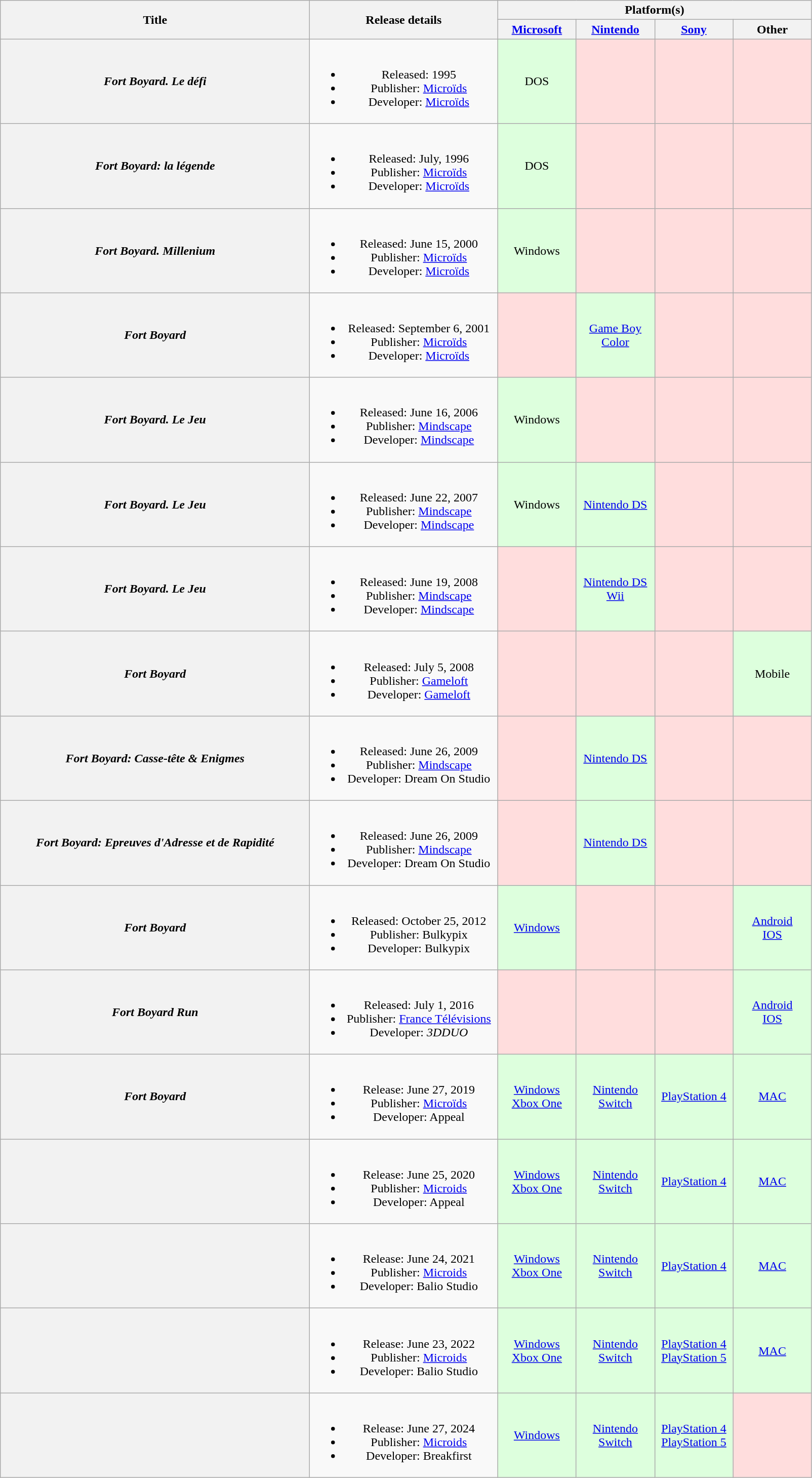<table class="wikitable plainrowheaders" style="text-align: center;">
<tr>
<th rowspan="2" scope="col" style="width: 25em;">Title</th>
<th rowspan="2" scope="col" style="width: 15em;">Release details</th>
<th colspan="4" scope="col">Platform(s)</th>
</tr>
<tr>
<th scope="col" style="width: 6em;"><a href='#'>Microsoft</a></th>
<th scope="col" style="width: 6em;"><a href='#'>Nintendo</a></th>
<th scope="col" style="width: 6em;"><a href='#'>Sony</a></th>
<th scope="col" style="width: 6em;">Other</th>
</tr>
<tr>
<th scope="row"><em>Fort Boyard. Le défi</em></th>
<td><br><ul><li>Released: 1995</li><li>Publisher: <a href='#'>Microïds</a></li><li>Developer: <a href='#'>Microïds</a></li></ul></td>
<td style="background:#dfd;">DOS</td>
<td style="background:#fdd;"></td>
<td style="background:#fdd;"></td>
<td style="background:#fdd;"></td>
</tr>
<tr>
<th scope="row"><em>Fort Boyard: la légende</em></th>
<td><br><ul><li>Released: July, 1996</li><li>Publisher: <a href='#'>Microïds</a></li><li>Developer: <a href='#'>Microïds</a></li></ul></td>
<td style="background:#dfd;">DOS</td>
<td style="background:#fdd;"></td>
<td style="background:#fdd;"></td>
<td style="background:#fdd;"><br></td>
</tr>
<tr>
<th scope="row"><em>Fort Boyard. Millenium</em></th>
<td><br><ul><li>Released: June 15, 2000</li><li>Publisher: <a href='#'>Microïds</a></li><li>Developer: <a href='#'>Microïds</a></li></ul></td>
<td style="background:#dfd;">Windows</td>
<td style="background:#fdd;"></td>
<td style="background:#fdd;"></td>
<td style="background:#fdd;"></td>
</tr>
<tr>
<th scope="row"><em>Fort Boyard</em></th>
<td><br><ul><li>Released: September 6, 2001</li><li>Publisher: <a href='#'>Microïds</a></li><li>Developer: <a href='#'>Microïds</a></li></ul></td>
<td style="background:#fdd;"></td>
<td style="background:#dfd;"><a href='#'>Game Boy Color</a></td>
<td style="background:#fdd;"></td>
<td style="background:#fdd;"></td>
</tr>
<tr>
<th scope="row"><em>Fort Boyard. Le Jeu</em></th>
<td><br><ul><li>Released: June 16, 2006</li><li>Publisher: <a href='#'>Mindscape</a></li><li>Developer: <a href='#'>Mindscape</a></li></ul></td>
<td style="background:#dfd;">Windows</td>
<td style="background:#fdd;"></td>
<td style="background:#fdd;"></td>
<td style="background:#fdd;"></td>
</tr>
<tr>
<th scope="row"><em>Fort Boyard. Le Jeu</em></th>
<td><br><ul><li>Released: June 22, 2007</li><li>Publisher: <a href='#'>Mindscape</a></li><li>Developer: <a href='#'>Mindscape</a></li></ul></td>
<td style="background:#dfd;">Windows</td>
<td style="background:#dfd;"><a href='#'>Nintendo DS</a></td>
<td style="background:#fdd;"></td>
<td style="background:#fdd;"></td>
</tr>
<tr>
<th scope="row"><em>Fort Boyard. Le Jeu</em></th>
<td><br><ul><li>Released: June 19, 2008</li><li>Publisher: <a href='#'>Mindscape</a></li><li>Developer: <a href='#'>Mindscape</a></li></ul></td>
<td style="background:#fdd;"></td>
<td style="background:#dfd;"><a href='#'>Nintendo DS</a><br><a href='#'>Wii</a></td>
<td style="background:#fdd;"></td>
<td style="background:#fdd;"></td>
</tr>
<tr>
<th scope="row"><em>Fort Boyard</em></th>
<td><br><ul><li>Released: July 5, 2008</li><li>Publisher: <a href='#'>Gameloft</a></li><li>Developer: <a href='#'>Gameloft</a></li></ul></td>
<td style="background:#fdd;"></td>
<td style="background:#fdd;"></td>
<td style="background:#fdd;"></td>
<td style="background:#dfd;">Mobile</td>
</tr>
<tr i>
<th scope="row"><em>Fort Boyard: Casse-tête & Enigmes</em><br></th>
<td><br><ul><li>Released: June 26, 2009</li><li>Publisher: <a href='#'>Mindscape</a></li><li>Developer: Dream On Studio</li></ul></td>
<td style="background:#fdd;"></td>
<td style="background:#dfd;"><a href='#'>Nintendo DS</a></td>
<td style="background:#fdd;"></td>
<td style="background:#fdd;"></td>
</tr>
<tr>
<th scope="row"><em>Fort Boyard: Epreuves d'Adresse et de Rapidité</em><br></th>
<td><br><ul><li>Released: June 26, 2009</li><li>Publisher: <a href='#'>Mindscape</a></li><li>Developer: Dream On Studio</li></ul></td>
<td style="background:#fdd;"></td>
<td style="background:#dfd;"><a href='#'>Nintendo DS</a></td>
<td style="background:#fdd;"></td>
<td style="background:#fdd;"></td>
</tr>
<tr>
<th scope="row"><em>Fort Boyard</em></th>
<td><br><ul><li>Released: October 25, 2012</li><li>Publisher: Bulkypix</li><li>Developer: Bulkypix</li></ul></td>
<td style="background:#dfd;"><a href='#'>Windows</a></td>
<td style="background:#fdd;"></td>
<td style="background:#fdd;"></td>
<td style="background:#dfd;"><a href='#'>Android</a><br><a href='#'>IOS</a></td>
</tr>
<tr>
<th scope="row"><em>Fort Boyard Run</em></th>
<td><br><ul><li>Released: July 1, 2016</li><li>Publisher: <a href='#'>France Télévisions</a></li><li>Developer: <em>3DDUO</em></li></ul></td>
<td style="background:#fdd;"></td>
<td style="background:#fdd;"></td>
<td style="background:#fdd;"></td>
<td style="background:#dfd;"><a href='#'>Android</a><br><a href='#'>IOS</a></td>
</tr>
<tr>
<th scope="row"><em>Fort Boyard</em></th>
<td><br><ul><li>Release: June 27, 2019</li><li>Publisher: <a href='#'>Microïds</a></li><li>Developer: Appeal</li></ul></td>
<td style="background:#dfd;"><a href='#'>Windows</a> <a href='#'>Xbox One</a></td>
<td style="background:#dfd;"><a href='#'>Nintendo Switch</a></td>
<td style="background:#dfd;"><a href='#'>PlayStation 4</a></td>
<td style="background:#dfd;"><a href='#'>MAC</a></td>
</tr>
<tr>
<th scope="row"></th>
<td><br><ul><li>Release: June 25, 2020</li><li>Publisher: <a href='#'>Microids</a></li><li>Developer: Appeal</li></ul></td>
<td style="background:#dfd;"><a href='#'>Windows</a> <a href='#'>Xbox One</a></td>
<td style="background:#dfd;"><a href='#'>Nintendo Switch</a></td>
<td style="background:#dfd;"><a href='#'>PlayStation 4</a></td>
<td style="background:#dfd;"><a href='#'>MAC</a></td>
</tr>
<tr>
<th scope="row"></th>
<td><br><ul><li>Release: June 24, 2021</li><li>Publisher: <a href='#'>Microids</a></li><li>Developer: Balio Studio</li></ul></td>
<td style="background:#dfd;"><a href='#'>Windows</a> <a href='#'>Xbox One</a></td>
<td style="background:#dfd;"><a href='#'>Nintendo Switch</a></td>
<td style="background:#dfd;"><a href='#'>PlayStation 4</a></td>
<td style="background:#dfd;"><a href='#'>MAC</a></td>
</tr>
<tr>
<th scope="row"></th>
<td><br><ul><li>Release: June 23, 2022</li><li>Publisher: <a href='#'>Microids</a></li><li>Developer: Balio Studio</li></ul></td>
<td style="background:#dfd;"><a href='#'>Windows</a> <a href='#'>Xbox One</a></td>
<td style="background:#dfd;"><a href='#'>Nintendo Switch</a></td>
<td style="background:#dfd;"><a href='#'>PlayStation 4</a><br><a href='#'>PlayStation 5</a></td>
<td style="background:#dfd;"><a href='#'>MAC</a></td>
</tr>
<tr>
<th scope="row"></th>
<td><br><ul><li>Release: June 27, 2024</li><li>Publisher: <a href='#'>Microids</a></li><li>Developer: Breakfirst</li></ul></td>
<td style="background:#dfd;"><a href='#'>Windows</a></td>
<td style="background:#dfd;"><a href='#'>Nintendo Switch</a></td>
<td style="background:#dfd;"><a href='#'>PlayStation 4</a><br><a href='#'>PlayStation 5</a></td>
<td style="background:#fdd;"></td>
</tr>
</table>
